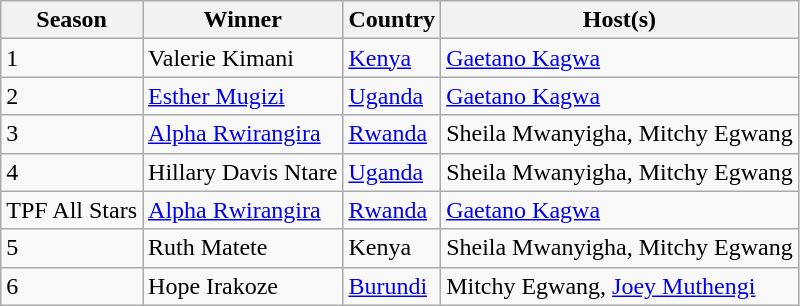<table class="wikitable">
<tr>
<th>Season</th>
<th>Winner</th>
<th>Country</th>
<th>Host(s)</th>
</tr>
<tr>
<td>1</td>
<td>Valerie Kimani</td>
<td><a href='#'>Kenya</a></td>
<td><a href='#'>Gaetano Kagwa</a></td>
</tr>
<tr>
<td>2</td>
<td><a href='#'>Esther Mugizi</a></td>
<td><a href='#'>Uganda</a></td>
<td><a href='#'>Gaetano Kagwa</a></td>
</tr>
<tr>
<td>3</td>
<td><a href='#'>Alpha Rwirangira</a></td>
<td><a href='#'>Rwanda</a></td>
<td>Sheila Mwanyigha, Mitchy Egwang</td>
</tr>
<tr>
<td>4</td>
<td>Hillary Davis Ntare</td>
<td><a href='#'>Uganda</a></td>
<td>Sheila Mwanyigha, Mitchy Egwang</td>
</tr>
<tr>
<td>TPF All Stars</td>
<td><a href='#'>Alpha Rwirangira</a></td>
<td><a href='#'>Rwanda</a></td>
<td><a href='#'>Gaetano Kagwa</a></td>
</tr>
<tr>
<td>5</td>
<td>Ruth Matete</td>
<td>Kenya</td>
<td>Sheila Mwanyigha, Mitchy Egwang</td>
</tr>
<tr>
<td>6</td>
<td>Hope Irakoze</td>
<td><a href='#'>Burundi</a></td>
<td>Mitchy Egwang, <a href='#'>Joey Muthengi</a></td>
</tr>
</table>
